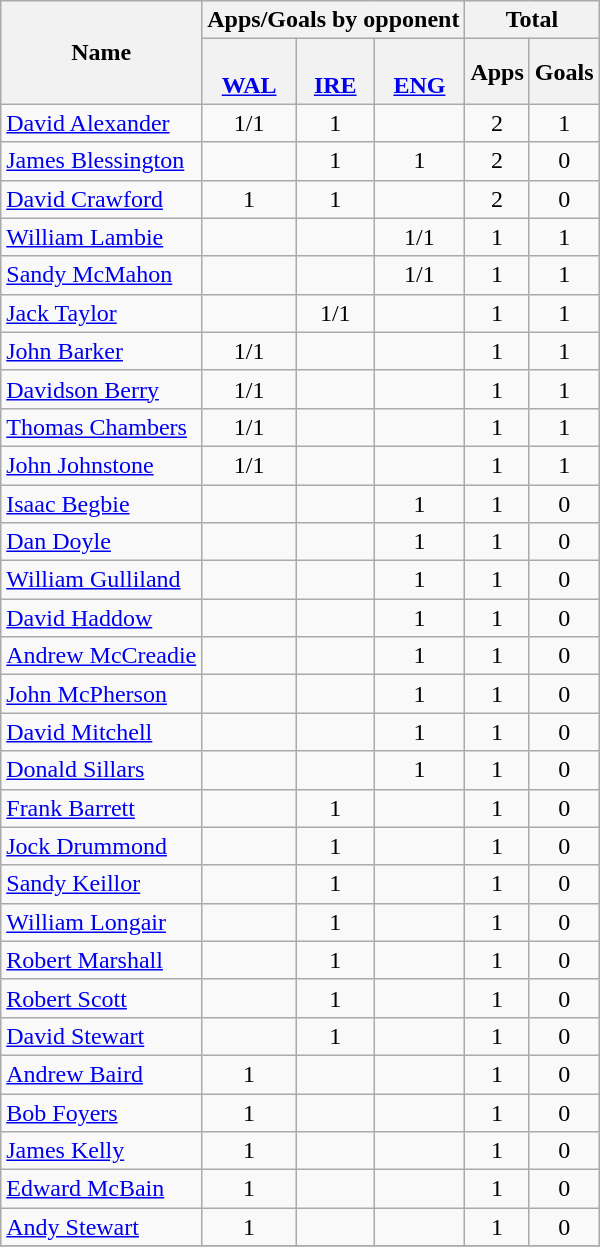<table class="wikitable sortable" style="text-align: center;">
<tr>
<th rowspan=2>Name</th>
<th colspan=3>Apps/Goals by opponent</th>
<th colspan=2>Total</th>
</tr>
<tr>
<th><br><a href='#'>WAL</a></th>
<th><br><a href='#'>IRE</a></th>
<th><br><a href='#'>ENG</a></th>
<th>Apps</th>
<th>Goals</th>
</tr>
<tr>
<td align=left><a href='#'>David Alexander</a></td>
<td>1/1</td>
<td>1</td>
<td></td>
<td>2</td>
<td>1</td>
</tr>
<tr>
<td align=left><a href='#'>James Blessington</a></td>
<td></td>
<td>1</td>
<td>1</td>
<td>2</td>
<td>0</td>
</tr>
<tr>
<td align=left><a href='#'>David Crawford</a></td>
<td>1</td>
<td>1</td>
<td></td>
<td>2</td>
<td>0</td>
</tr>
<tr>
<td align=left><a href='#'>William Lambie</a></td>
<td></td>
<td></td>
<td>1/1</td>
<td>1</td>
<td>1</td>
</tr>
<tr>
<td align=left><a href='#'>Sandy McMahon</a></td>
<td></td>
<td></td>
<td>1/1</td>
<td>1</td>
<td>1</td>
</tr>
<tr>
<td align=left><a href='#'>Jack Taylor</a></td>
<td></td>
<td>1/1</td>
<td></td>
<td>1</td>
<td>1</td>
</tr>
<tr>
<td align=left><a href='#'>John Barker</a></td>
<td>1/1</td>
<td></td>
<td></td>
<td>1</td>
<td>1</td>
</tr>
<tr>
<td align=left><a href='#'>Davidson Berry</a></td>
<td>1/1</td>
<td></td>
<td></td>
<td>1</td>
<td>1</td>
</tr>
<tr>
<td align=left><a href='#'>Thomas Chambers</a></td>
<td>1/1</td>
<td></td>
<td></td>
<td>1</td>
<td>1</td>
</tr>
<tr>
<td align=left><a href='#'>John Johnstone</a></td>
<td>1/1</td>
<td></td>
<td></td>
<td>1</td>
<td>1</td>
</tr>
<tr>
<td align=left><a href='#'>Isaac Begbie</a></td>
<td></td>
<td></td>
<td>1</td>
<td>1</td>
<td>0</td>
</tr>
<tr>
<td align=left><a href='#'>Dan Doyle</a></td>
<td></td>
<td></td>
<td>1</td>
<td>1</td>
<td>0</td>
</tr>
<tr>
<td align=left><a href='#'>William Gulliland</a></td>
<td></td>
<td></td>
<td>1</td>
<td>1</td>
<td>0</td>
</tr>
<tr>
<td align=left><a href='#'>David Haddow</a></td>
<td></td>
<td></td>
<td>1</td>
<td>1</td>
<td>0</td>
</tr>
<tr>
<td align=left><a href='#'>Andrew McCreadie</a></td>
<td></td>
<td></td>
<td>1</td>
<td>1</td>
<td>0</td>
</tr>
<tr>
<td align=left><a href='#'>John McPherson</a></td>
<td></td>
<td></td>
<td>1</td>
<td>1</td>
<td>0</td>
</tr>
<tr>
<td align=left><a href='#'>David Mitchell</a></td>
<td></td>
<td></td>
<td>1</td>
<td>1</td>
<td>0</td>
</tr>
<tr>
<td align=left><a href='#'>Donald Sillars</a></td>
<td></td>
<td></td>
<td>1</td>
<td>1</td>
<td>0</td>
</tr>
<tr>
<td align=left><a href='#'>Frank Barrett</a></td>
<td></td>
<td>1</td>
<td></td>
<td>1</td>
<td>0</td>
</tr>
<tr>
<td align=left><a href='#'>Jock Drummond</a></td>
<td></td>
<td>1</td>
<td></td>
<td>1</td>
<td>0</td>
</tr>
<tr>
<td align=left><a href='#'>Sandy Keillor</a></td>
<td></td>
<td>1</td>
<td></td>
<td>1</td>
<td>0</td>
</tr>
<tr>
<td align=left><a href='#'>William Longair</a></td>
<td></td>
<td>1</td>
<td></td>
<td>1</td>
<td>0</td>
</tr>
<tr>
<td align=left><a href='#'>Robert Marshall</a></td>
<td></td>
<td>1</td>
<td></td>
<td>1</td>
<td>0</td>
</tr>
<tr>
<td align=left><a href='#'>Robert Scott</a></td>
<td></td>
<td>1</td>
<td></td>
<td>1</td>
<td>0</td>
</tr>
<tr>
<td align=left><a href='#'>David Stewart</a></td>
<td></td>
<td>1</td>
<td></td>
<td>1</td>
<td>0</td>
</tr>
<tr>
<td align=left><a href='#'>Andrew Baird</a></td>
<td>1</td>
<td></td>
<td></td>
<td>1</td>
<td>0</td>
</tr>
<tr>
<td align=left><a href='#'>Bob Foyers</a></td>
<td>1</td>
<td></td>
<td></td>
<td>1</td>
<td>0</td>
</tr>
<tr>
<td align=left><a href='#'>James Kelly</a></td>
<td>1</td>
<td></td>
<td></td>
<td>1</td>
<td>0</td>
</tr>
<tr>
<td align=left><a href='#'>Edward McBain</a></td>
<td>1</td>
<td></td>
<td></td>
<td>1</td>
<td>0</td>
</tr>
<tr>
<td align=left><a href='#'>Andy Stewart</a></td>
<td>1</td>
<td></td>
<td></td>
<td>1</td>
<td>0</td>
</tr>
<tr>
</tr>
</table>
